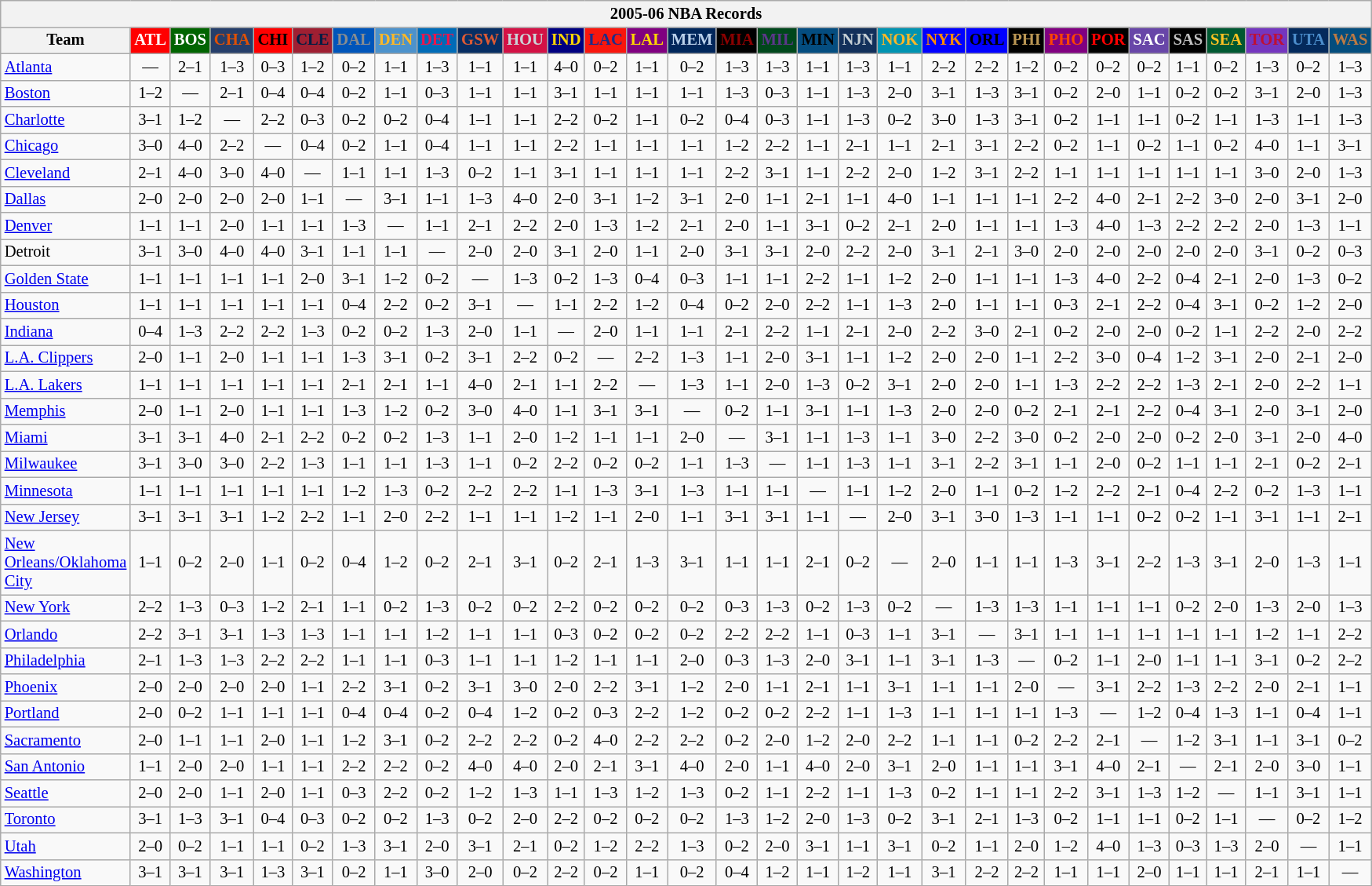<table class="wikitable" style="font-size:86%; text-align:center;">
<tr>
<th colspan=31>2005-06 NBA Records</th>
</tr>
<tr>
<th width=100>Team</th>
<th style="background:#FF0000;color:#FFFFFF;width=35">ATL</th>
<th style="background:#006400;color:#FFFFFF;width=35">BOS</th>
<th style="background:#253E6A;color:#DF5106;width=35">CHA</th>
<th style="background:#FF0000;color:#000000;width=35">CHI</th>
<th style="background:#9F1F32;color:#001D43;width=35">CLE</th>
<th style="background:#0055BA;color:#898D8F;width=35">DAL</th>
<th style="background:#4C92CC;color:#FDB827;width=35">DEN</th>
<th style="background:#006BB7;color:#ED164B;width=35">DET</th>
<th style="background:#072E63;color:#DC5A34;width=35">GSW</th>
<th style="background:#D31145;color:#CBD4D8;width=35">HOU</th>
<th style="background:#000080;color:#FFD700;width=35">IND</th>
<th style="background:#F9160D;color:#1A2E8B;width=35">LAC</th>
<th style="background:#800080;color:#FFD700;width=35">LAL</th>
<th style="background:#00265B;color:#BAD1EB;width=35">MEM</th>
<th style="background:#000000;color:#8B0000;width=35">MIA</th>
<th style="background:#00471B;color:#5C378A;width=35">MIL</th>
<th style="background:#044D80;color:#000000;width=35">MIN</th>
<th style="background:#12305B;color:#C4CED4;width=35">NJN</th>
<th style="background:#0093B1;color:#FDB827;width=35">NOK</th>
<th style="background:#0000FF;color:#FF8C00;width=35">NYK</th>
<th style="background:#0000FF;color:#000000;width=35">ORL</th>
<th style="background:#000000;color:#BB9754;width=35">PHI</th>
<th style="background:#800080;color:#FF4500;width=35">PHO</th>
<th style="background:#000000;color:#FF0000;width=35">POR</th>
<th style="background:#6846A8;color:#FFFFFF;width=35">SAC</th>
<th style="background:#000000;color:#C0C0C0;width=35">SAS</th>
<th style="background:#005831;color:#FFC322;width=35">SEA</th>
<th style="background:#7436BF;color:#BE0F34;width=35">TOR</th>
<th style="background:#042A5C;color:#4C8ECC;width=35">UTA</th>
<th style="background:#044D7D;color:#BC7A44;width=35">WAS</th>
</tr>
<tr>
<td style="text-align:left;"><a href='#'>Atlanta</a></td>
<td>—</td>
<td>2–1</td>
<td>1–3</td>
<td>0–3</td>
<td>1–2</td>
<td>0–2</td>
<td>1–1</td>
<td>1–3</td>
<td>1–1</td>
<td>1–1</td>
<td>4–0</td>
<td>0–2</td>
<td>1–1</td>
<td>0–2</td>
<td>1–3</td>
<td>1–3</td>
<td>1–1</td>
<td>1–3</td>
<td>1–1</td>
<td>2–2</td>
<td>2–2</td>
<td>1–2</td>
<td>0–2</td>
<td>0–2</td>
<td>0–2</td>
<td>1–1</td>
<td>0–2</td>
<td>1–3</td>
<td>0–2</td>
<td>1–3</td>
</tr>
<tr>
<td style="text-align:left;"><a href='#'>Boston</a></td>
<td>1–2</td>
<td>—</td>
<td>2–1</td>
<td>0–4</td>
<td>0–4</td>
<td>0–2</td>
<td>1–1</td>
<td>0–3</td>
<td>1–1</td>
<td>1–1</td>
<td>3–1</td>
<td>1–1</td>
<td>1–1</td>
<td>1–1</td>
<td>1–3</td>
<td>0–3</td>
<td>1–1</td>
<td>1–3</td>
<td>2–0</td>
<td>3–1</td>
<td>1–3</td>
<td>3–1</td>
<td>0–2</td>
<td>2–0</td>
<td>1–1</td>
<td>0–2</td>
<td>0–2</td>
<td>3–1</td>
<td>2–0</td>
<td>1–3</td>
</tr>
<tr>
<td style="text-align:left;"><a href='#'>Charlotte</a></td>
<td>3–1</td>
<td>1–2</td>
<td>—</td>
<td>2–2</td>
<td>0–3</td>
<td>0–2</td>
<td>0–2</td>
<td>0–4</td>
<td>1–1</td>
<td>1–1</td>
<td>2–2</td>
<td>0–2</td>
<td>1–1</td>
<td>0–2</td>
<td>0–4</td>
<td>0–3</td>
<td>1–1</td>
<td>1–3</td>
<td>0–2</td>
<td>3–0</td>
<td>1–3</td>
<td>3–1</td>
<td>0–2</td>
<td>1–1</td>
<td>1–1</td>
<td>0–2</td>
<td>1–1</td>
<td>1–3</td>
<td>1–1</td>
<td>1–3</td>
</tr>
<tr>
<td style="text-align:left;"><a href='#'>Chicago</a></td>
<td>3–0</td>
<td>4–0</td>
<td>2–2</td>
<td>—</td>
<td>0–4</td>
<td>0–2</td>
<td>1–1</td>
<td>0–4</td>
<td>1–1</td>
<td>1–1</td>
<td>2–2</td>
<td>1–1</td>
<td>1–1</td>
<td>1–1</td>
<td>1–2</td>
<td>2–2</td>
<td>1–1</td>
<td>2–1</td>
<td>1–1</td>
<td>2–1</td>
<td>3–1</td>
<td>2–2</td>
<td>0–2</td>
<td>1–1</td>
<td>0–2</td>
<td>1–1</td>
<td>0–2</td>
<td>4–0</td>
<td>1–1</td>
<td>3–1</td>
</tr>
<tr>
<td style="text-align:left;"><a href='#'>Cleveland</a></td>
<td>2–1</td>
<td>4–0</td>
<td>3–0</td>
<td>4–0</td>
<td>—</td>
<td>1–1</td>
<td>1–1</td>
<td>1–3</td>
<td>0–2</td>
<td>1–1</td>
<td>3–1</td>
<td>1–1</td>
<td>1–1</td>
<td>1–1</td>
<td>2–2</td>
<td>3–1</td>
<td>1–1</td>
<td>2–2</td>
<td>2–0</td>
<td>1–2</td>
<td>3–1</td>
<td>2–2</td>
<td>1–1</td>
<td>1–1</td>
<td>1–1</td>
<td>1–1</td>
<td>1–1</td>
<td>3–0</td>
<td>2–0</td>
<td>1–3</td>
</tr>
<tr>
<td style="text-align:left;"><a href='#'>Dallas</a></td>
<td>2–0</td>
<td>2–0</td>
<td>2–0</td>
<td>2–0</td>
<td>1–1</td>
<td>—</td>
<td>3–1</td>
<td>1–1</td>
<td>1–3</td>
<td>4–0</td>
<td>2–0</td>
<td>3–1</td>
<td>1–2</td>
<td>3–1</td>
<td>2–0</td>
<td>1–1</td>
<td>2–1</td>
<td>1–1</td>
<td>4–0</td>
<td>1–1</td>
<td>1–1</td>
<td>1–1</td>
<td>2–2</td>
<td>4–0</td>
<td>2–1</td>
<td>2–2</td>
<td>3–0</td>
<td>2–0</td>
<td>3–1</td>
<td>2–0</td>
</tr>
<tr>
<td style="text-align:left;"><a href='#'>Denver</a></td>
<td>1–1</td>
<td>1–1</td>
<td>2–0</td>
<td>1–1</td>
<td>1–1</td>
<td>1–3</td>
<td>—</td>
<td>1–1</td>
<td>2–1</td>
<td>2–2</td>
<td>2–0</td>
<td>1–3</td>
<td>1–2</td>
<td>2–1</td>
<td>2–0</td>
<td>1–1</td>
<td>3–1</td>
<td>0–2</td>
<td>2–1</td>
<td>2–0</td>
<td>1–1</td>
<td>1–1</td>
<td>1–3</td>
<td>4–0</td>
<td>1–3</td>
<td>2–2</td>
<td>2–2</td>
<td>2–0</td>
<td>1–3</td>
<td>1–1</td>
</tr>
<tr>
<td style="text-align:left;">Detroit</td>
<td>3–1</td>
<td>3–0</td>
<td>4–0</td>
<td>4–0</td>
<td>3–1</td>
<td>1–1</td>
<td>1–1</td>
<td>—</td>
<td>2–0</td>
<td>2–0</td>
<td>3–1</td>
<td>2–0</td>
<td>1–1</td>
<td>2–0</td>
<td>3–1</td>
<td>3–1</td>
<td>2–0</td>
<td>2–2</td>
<td>2–0</td>
<td>3–1</td>
<td>2–1</td>
<td>3–0</td>
<td>2–0</td>
<td>2–0</td>
<td>2–0</td>
<td>2–0</td>
<td>2–0</td>
<td>3–1</td>
<td>0–2</td>
<td>0–3</td>
</tr>
<tr>
<td style="text-align:left;"><a href='#'>Golden State</a></td>
<td>1–1</td>
<td>1–1</td>
<td>1–1</td>
<td>1–1</td>
<td>2–0</td>
<td>3–1</td>
<td>1–2</td>
<td>0–2</td>
<td>—</td>
<td>1–3</td>
<td>0–2</td>
<td>1–3</td>
<td>0–4</td>
<td>0–3</td>
<td>1–1</td>
<td>1–1</td>
<td>2–2</td>
<td>1–1</td>
<td>1–2</td>
<td>2–0</td>
<td>1–1</td>
<td>1–1</td>
<td>1–3</td>
<td>4–0</td>
<td>2–2</td>
<td>0–4</td>
<td>2–1</td>
<td>2–0</td>
<td>1–3</td>
<td>0–2</td>
</tr>
<tr>
<td style="text-align:left;"><a href='#'>Houston</a></td>
<td>1–1</td>
<td>1–1</td>
<td>1–1</td>
<td>1–1</td>
<td>1–1</td>
<td>0–4</td>
<td>2–2</td>
<td>0–2</td>
<td>3–1</td>
<td>—</td>
<td>1–1</td>
<td>2–2</td>
<td>1–2</td>
<td>0–4</td>
<td>0–2</td>
<td>2–0</td>
<td>2–2</td>
<td>1–1</td>
<td>1–3</td>
<td>2–0</td>
<td>1–1</td>
<td>1–1</td>
<td>0–3</td>
<td>2–1</td>
<td>2–2</td>
<td>0–4</td>
<td>3–1</td>
<td>0–2</td>
<td>1–2</td>
<td>2–0</td>
</tr>
<tr>
<td style="text-align:left;"><a href='#'>Indiana</a></td>
<td>0–4</td>
<td>1–3</td>
<td>2–2</td>
<td>2–2</td>
<td>1–3</td>
<td>0–2</td>
<td>0–2</td>
<td>1–3</td>
<td>2–0</td>
<td>1–1</td>
<td>—</td>
<td>2–0</td>
<td>1–1</td>
<td>1–1</td>
<td>2–1</td>
<td>2–2</td>
<td>1–1</td>
<td>2–1</td>
<td>2–0</td>
<td>2–2</td>
<td>3–0</td>
<td>2–1</td>
<td>0–2</td>
<td>2–0</td>
<td>2–0</td>
<td>0–2</td>
<td>1–1</td>
<td>2–2</td>
<td>2–0</td>
<td>2–2</td>
</tr>
<tr>
<td style="text-align:left;"><a href='#'>L.A. Clippers</a></td>
<td>2–0</td>
<td>1–1</td>
<td>2–0</td>
<td>1–1</td>
<td>1–1</td>
<td>1–3</td>
<td>3–1</td>
<td>0–2</td>
<td>3–1</td>
<td>2–2</td>
<td>0–2</td>
<td>—</td>
<td>2–2</td>
<td>1–3</td>
<td>1–1</td>
<td>2–0</td>
<td>3–1</td>
<td>1–1</td>
<td>1–2</td>
<td>2–0</td>
<td>2–0</td>
<td>1–1</td>
<td>2–2</td>
<td>3–0</td>
<td>0–4</td>
<td>1–2</td>
<td>3–1</td>
<td>2–0</td>
<td>2–1</td>
<td>2–0</td>
</tr>
<tr>
<td style="text-align:left;"><a href='#'>L.A. Lakers</a></td>
<td>1–1</td>
<td>1–1</td>
<td>1–1</td>
<td>1–1</td>
<td>1–1</td>
<td>2–1</td>
<td>2–1</td>
<td>1–1</td>
<td>4–0</td>
<td>2–1</td>
<td>1–1</td>
<td>2–2</td>
<td>—</td>
<td>1–3</td>
<td>1–1</td>
<td>2–0</td>
<td>1–3</td>
<td>0–2</td>
<td>3–1</td>
<td>2–0</td>
<td>2–0</td>
<td>1–1</td>
<td>1–3</td>
<td>2–2</td>
<td>2–2</td>
<td>1–3</td>
<td>2–1</td>
<td>2–0</td>
<td>2–2</td>
<td>1–1</td>
</tr>
<tr>
<td style="text-align:left;"><a href='#'>Memphis</a></td>
<td>2–0</td>
<td>1–1</td>
<td>2–0</td>
<td>1–1</td>
<td>1–1</td>
<td>1–3</td>
<td>1–2</td>
<td>0–2</td>
<td>3–0</td>
<td>4–0</td>
<td>1–1</td>
<td>3–1</td>
<td>3–1</td>
<td>—</td>
<td>0–2</td>
<td>1–1</td>
<td>3–1</td>
<td>1–1</td>
<td>1–3</td>
<td>2–0</td>
<td>2–0</td>
<td>0–2</td>
<td>2–1</td>
<td>2–1</td>
<td>2–2</td>
<td>0–4</td>
<td>3–1</td>
<td>2–0</td>
<td>3–1</td>
<td>2–0</td>
</tr>
<tr>
<td style="text-align:left;"><a href='#'>Miami</a></td>
<td>3–1</td>
<td>3–1</td>
<td>4–0</td>
<td>2–1</td>
<td>2–2</td>
<td>0–2</td>
<td>0–2</td>
<td>1–3</td>
<td>1–1</td>
<td>2–0</td>
<td>1–2</td>
<td>1–1</td>
<td>1–1</td>
<td>2–0</td>
<td>—</td>
<td>3–1</td>
<td>1–1</td>
<td>1–3</td>
<td>1–1</td>
<td>3–0</td>
<td>2–2</td>
<td>3–0</td>
<td>0–2</td>
<td>2–0</td>
<td>2–0</td>
<td>0–2</td>
<td>2–0</td>
<td>3–1</td>
<td>2–0</td>
<td>4–0</td>
</tr>
<tr>
<td style="text-align:left;"><a href='#'>Milwaukee</a></td>
<td>3–1</td>
<td>3–0</td>
<td>3–0</td>
<td>2–2</td>
<td>1–3</td>
<td>1–1</td>
<td>1–1</td>
<td>1–3</td>
<td>1–1</td>
<td>0–2</td>
<td>2–2</td>
<td>0–2</td>
<td>0–2</td>
<td>1–1</td>
<td>1–3</td>
<td>—</td>
<td>1–1</td>
<td>1–3</td>
<td>1–1</td>
<td>3–1</td>
<td>2–2</td>
<td>3–1</td>
<td>1–1</td>
<td>2–0</td>
<td>0–2</td>
<td>1–1</td>
<td>1–1</td>
<td>2–1</td>
<td>0–2</td>
<td>2–1</td>
</tr>
<tr>
<td style="text-align:left;"><a href='#'>Minnesota</a></td>
<td>1–1</td>
<td>1–1</td>
<td>1–1</td>
<td>1–1</td>
<td>1–1</td>
<td>1–2</td>
<td>1–3</td>
<td>0–2</td>
<td>2–2</td>
<td>2–2</td>
<td>1–1</td>
<td>1–3</td>
<td>3–1</td>
<td>1–3</td>
<td>1–1</td>
<td>1–1</td>
<td>—</td>
<td>1–1</td>
<td>1–2</td>
<td>2–0</td>
<td>1–1</td>
<td>0–2</td>
<td>1–2</td>
<td>2–2</td>
<td>2–1</td>
<td>0–4</td>
<td>2–2</td>
<td>0–2</td>
<td>1–3</td>
<td>1–1</td>
</tr>
<tr>
<td style="text-align:left;"><a href='#'>New Jersey</a></td>
<td>3–1</td>
<td>3–1</td>
<td>3–1</td>
<td>1–2</td>
<td>2–2</td>
<td>1–1</td>
<td>2–0</td>
<td>2–2</td>
<td>1–1</td>
<td>1–1</td>
<td>1–2</td>
<td>1–1</td>
<td>2–0</td>
<td>1–1</td>
<td>3–1</td>
<td>3–1</td>
<td>1–1</td>
<td>—</td>
<td>2–0</td>
<td>3–1</td>
<td>3–0</td>
<td>1–3</td>
<td>1–1</td>
<td>1–1</td>
<td>0–2</td>
<td>0–2</td>
<td>1–1</td>
<td>3–1</td>
<td>1–1</td>
<td>2–1</td>
</tr>
<tr>
<td style="text-align:left;"><a href='#'>New Orleans/Oklahoma City</a></td>
<td>1–1</td>
<td>0–2</td>
<td>2–0</td>
<td>1–1</td>
<td>0–2</td>
<td>0–4</td>
<td>1–2</td>
<td>0–2</td>
<td>2–1</td>
<td>3–1</td>
<td>0–2</td>
<td>2–1</td>
<td>1–3</td>
<td>3–1</td>
<td>1–1</td>
<td>1–1</td>
<td>2–1</td>
<td>0–2</td>
<td>—</td>
<td>2–0</td>
<td>1–1</td>
<td>1–1</td>
<td>1–3</td>
<td>3–1</td>
<td>2–2</td>
<td>1–3</td>
<td>3–1</td>
<td>2–0</td>
<td>1–3</td>
<td>1–1</td>
</tr>
<tr>
<td style="text-align:left;"><a href='#'>New York</a></td>
<td>2–2</td>
<td>1–3</td>
<td>0–3</td>
<td>1–2</td>
<td>2–1</td>
<td>1–1</td>
<td>0–2</td>
<td>1–3</td>
<td>0–2</td>
<td>0–2</td>
<td>2–2</td>
<td>0–2</td>
<td>0–2</td>
<td>0–2</td>
<td>0–3</td>
<td>1–3</td>
<td>0–2</td>
<td>1–3</td>
<td>0–2</td>
<td>—</td>
<td>1–3</td>
<td>1–3</td>
<td>1–1</td>
<td>1–1</td>
<td>1–1</td>
<td>0–2</td>
<td>2–0</td>
<td>1–3</td>
<td>2–0</td>
<td>1–3</td>
</tr>
<tr>
<td style="text-align:left;"><a href='#'>Orlando</a></td>
<td>2–2</td>
<td>3–1</td>
<td>3–1</td>
<td>1–3</td>
<td>1–3</td>
<td>1–1</td>
<td>1–1</td>
<td>1–2</td>
<td>1–1</td>
<td>1–1</td>
<td>0–3</td>
<td>0–2</td>
<td>0–2</td>
<td>0–2</td>
<td>2–2</td>
<td>2–2</td>
<td>1–1</td>
<td>0–3</td>
<td>1–1</td>
<td>3–1</td>
<td>—</td>
<td>3–1</td>
<td>1–1</td>
<td>1–1</td>
<td>1–1</td>
<td>1–1</td>
<td>1–1</td>
<td>1–2</td>
<td>1–1</td>
<td>2–2</td>
</tr>
<tr>
<td style="text-align:left;"><a href='#'>Philadelphia</a></td>
<td>2–1</td>
<td>1–3</td>
<td>1–3</td>
<td>2–2</td>
<td>2–2</td>
<td>1–1</td>
<td>1–1</td>
<td>0–3</td>
<td>1–1</td>
<td>1–1</td>
<td>1–2</td>
<td>1–1</td>
<td>1–1</td>
<td>2–0</td>
<td>0–3</td>
<td>1–3</td>
<td>2–0</td>
<td>3–1</td>
<td>1–1</td>
<td>3–1</td>
<td>1–3</td>
<td>—</td>
<td>0–2</td>
<td>1–1</td>
<td>2–0</td>
<td>1–1</td>
<td>1–1</td>
<td>3–1</td>
<td>0–2</td>
<td>2–2</td>
</tr>
<tr>
<td style="text-align:left;"><a href='#'>Phoenix</a></td>
<td>2–0</td>
<td>2–0</td>
<td>2–0</td>
<td>2–0</td>
<td>1–1</td>
<td>2–2</td>
<td>3–1</td>
<td>0–2</td>
<td>3–1</td>
<td>3–0</td>
<td>2–0</td>
<td>2–2</td>
<td>3–1</td>
<td>1–2</td>
<td>2–0</td>
<td>1–1</td>
<td>2–1</td>
<td>1–1</td>
<td>3–1</td>
<td>1–1</td>
<td>1–1</td>
<td>2–0</td>
<td>—</td>
<td>3–1</td>
<td>2–2</td>
<td>1–3</td>
<td>2–2</td>
<td>2–0</td>
<td>2–1</td>
<td>1–1</td>
</tr>
<tr>
<td style="text-align:left;"><a href='#'>Portland</a></td>
<td>2–0</td>
<td>0–2</td>
<td>1–1</td>
<td>1–1</td>
<td>1–1</td>
<td>0–4</td>
<td>0–4</td>
<td>0–2</td>
<td>0–4</td>
<td>1–2</td>
<td>0–2</td>
<td>0–3</td>
<td>2–2</td>
<td>1–2</td>
<td>0–2</td>
<td>0–2</td>
<td>2–2</td>
<td>1–1</td>
<td>1–3</td>
<td>1–1</td>
<td>1–1</td>
<td>1–1</td>
<td>1–3</td>
<td>—</td>
<td>1–2</td>
<td>0–4</td>
<td>1–3</td>
<td>1–1</td>
<td>0–4</td>
<td>1–1</td>
</tr>
<tr>
<td style="text-align:left;"><a href='#'>Sacramento</a></td>
<td>2–0</td>
<td>1–1</td>
<td>1–1</td>
<td>2–0</td>
<td>1–1</td>
<td>1–2</td>
<td>3–1</td>
<td>0–2</td>
<td>2–2</td>
<td>2–2</td>
<td>0–2</td>
<td>4–0</td>
<td>2–2</td>
<td>2–2</td>
<td>0–2</td>
<td>2–0</td>
<td>1–2</td>
<td>2–0</td>
<td>2–2</td>
<td>1–1</td>
<td>1–1</td>
<td>0–2</td>
<td>2–2</td>
<td>2–1</td>
<td>—</td>
<td>1–2</td>
<td>3–1</td>
<td>1–1</td>
<td>3–1</td>
<td>0–2</td>
</tr>
<tr>
<td style="text-align:left;"><a href='#'>San Antonio</a></td>
<td>1–1</td>
<td>2–0</td>
<td>2–0</td>
<td>1–1</td>
<td>1–1</td>
<td>2–2</td>
<td>2–2</td>
<td>0–2</td>
<td>4–0</td>
<td>4–0</td>
<td>2–0</td>
<td>2–1</td>
<td>3–1</td>
<td>4–0</td>
<td>2–0</td>
<td>1–1</td>
<td>4–0</td>
<td>2–0</td>
<td>3–1</td>
<td>2–0</td>
<td>1–1</td>
<td>1–1</td>
<td>3–1</td>
<td>4–0</td>
<td>2–1</td>
<td>—</td>
<td>2–1</td>
<td>2–0</td>
<td>3–0</td>
<td>1–1</td>
</tr>
<tr>
<td style="text-align:left;"><a href='#'>Seattle</a></td>
<td>2–0</td>
<td>2–0</td>
<td>1–1</td>
<td>2–0</td>
<td>1–1</td>
<td>0–3</td>
<td>2–2</td>
<td>0–2</td>
<td>1–2</td>
<td>1–3</td>
<td>1–1</td>
<td>1–3</td>
<td>1–2</td>
<td>1–3</td>
<td>0–2</td>
<td>1–1</td>
<td>2–2</td>
<td>1–1</td>
<td>1–3</td>
<td>0–2</td>
<td>1–1</td>
<td>1–1</td>
<td>2–2</td>
<td>3–1</td>
<td>1–3</td>
<td>1–2</td>
<td>—</td>
<td>1–1</td>
<td>3–1</td>
<td>1–1</td>
</tr>
<tr>
<td style="text-align:left;"><a href='#'>Toronto</a></td>
<td>3–1</td>
<td>1–3</td>
<td>3–1</td>
<td>0–4</td>
<td>0–3</td>
<td>0–2</td>
<td>0–2</td>
<td>1–3</td>
<td>0–2</td>
<td>2–0</td>
<td>2–2</td>
<td>0–2</td>
<td>0–2</td>
<td>0–2</td>
<td>1–3</td>
<td>1–2</td>
<td>2–0</td>
<td>1–3</td>
<td>0–2</td>
<td>3–1</td>
<td>2–1</td>
<td>1–3</td>
<td>0–2</td>
<td>1–1</td>
<td>1–1</td>
<td>0–2</td>
<td>1–1</td>
<td>—</td>
<td>0–2</td>
<td>1–2</td>
</tr>
<tr>
<td style="text-align:left;"><a href='#'>Utah</a></td>
<td>2–0</td>
<td>0–2</td>
<td>1–1</td>
<td>1–1</td>
<td>0–2</td>
<td>1–3</td>
<td>3–1</td>
<td>2–0</td>
<td>3–1</td>
<td>2–1</td>
<td>0–2</td>
<td>1–2</td>
<td>2–2</td>
<td>1–3</td>
<td>0–2</td>
<td>2–0</td>
<td>3–1</td>
<td>1–1</td>
<td>3–1</td>
<td>0–2</td>
<td>1–1</td>
<td>2–0</td>
<td>1–2</td>
<td>4–0</td>
<td>1–3</td>
<td>0–3</td>
<td>1–3</td>
<td>2–0</td>
<td>—</td>
<td>1–1</td>
</tr>
<tr>
<td style="text-align:left;"><a href='#'>Washington</a></td>
<td>3–1</td>
<td>3–1</td>
<td>3–1</td>
<td>1–3</td>
<td>3–1</td>
<td>0–2</td>
<td>1–1</td>
<td>3–0</td>
<td>2–0</td>
<td>0–2</td>
<td>2–2</td>
<td>0–2</td>
<td>1–1</td>
<td>0–2</td>
<td>0–4</td>
<td>1–2</td>
<td>1–1</td>
<td>1–2</td>
<td>1–1</td>
<td>3–1</td>
<td>2–2</td>
<td>2–2</td>
<td>1–1</td>
<td>1–1</td>
<td>2–0</td>
<td>1–1</td>
<td>1–1</td>
<td>2–1</td>
<td>1–1</td>
<td>—</td>
</tr>
</table>
